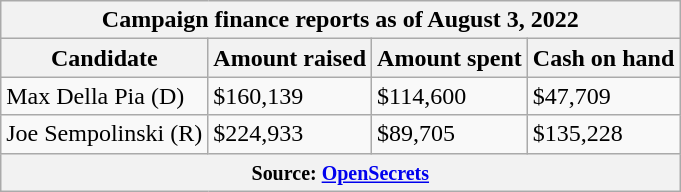<table class="wikitable">
<tr>
<th colspan="4">Campaign finance reports as of August 3, 2022</th>
</tr>
<tr style="text-align:center;">
<th>Candidate</th>
<th>Amount raised</th>
<th>Amount spent</th>
<th>Cash on hand</th>
</tr>
<tr>
<td>Max Della Pia (D)</td>
<td>$160,139</td>
<td>$114,600</td>
<td>$47,709</td>
</tr>
<tr>
<td>Joe Sempolinski (R)</td>
<td>$224,933</td>
<td>$89,705</td>
<td>$135,228</td>
</tr>
<tr>
<th colspan="4"><small>Source: <a href='#'>OpenSecrets</a></small></th>
</tr>
</table>
